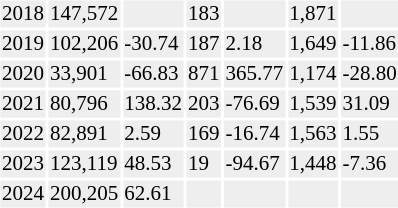<table class="toccolours sortable" style="padding:0.5em;font-size: 87.5%">
<tr>
<th></th>
<th></th>
<th></th>
<th></th>
<th></th>
<th></th>
<th></th>
</tr>
<tr style="background:#eee;">
<td>2018</td>
<td>147,572</td>
<td></td>
<td>183</td>
<td></td>
<td>1,871</td>
<td></td>
</tr>
<tr style="background:#eee;">
<td>2019</td>
<td>102,206</td>
<td>-30.74</td>
<td>187</td>
<td>2.18</td>
<td>1,649</td>
<td>-11.86</td>
</tr>
<tr style="background:#eee;">
<td>2020</td>
<td>33,901</td>
<td>-66.83</td>
<td>871</td>
<td>365.77</td>
<td>1,174</td>
<td>-28.80</td>
</tr>
<tr style="background:#eee;">
<td>2021</td>
<td>80,796</td>
<td>138.32</td>
<td>203</td>
<td>-76.69</td>
<td>1,539</td>
<td>31.09</td>
</tr>
<tr style="background:#eee;">
<td>2022</td>
<td>82,891</td>
<td>2.59</td>
<td>169</td>
<td>-16.74</td>
<td>1,563</td>
<td>1.55</td>
</tr>
<tr style="background:#eee;">
<td>2023</td>
<td>123,119</td>
<td>48.53</td>
<td>19</td>
<td>-94.67</td>
<td>1,448</td>
<td>-7.36</td>
</tr>
<tr style="background:#eee;">
<td>2024</td>
<td>200,205</td>
<td>62.61</td>
<td></td>
<td></td>
<td></td>
<td></td>
</tr>
</table>
